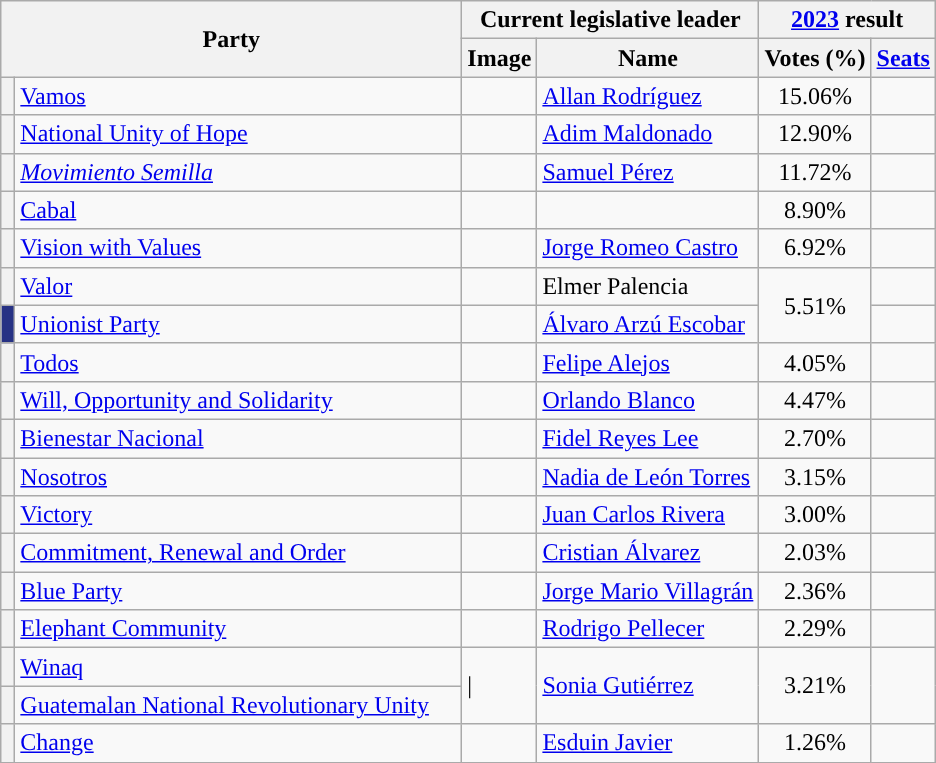<table class="wikitable sortable">
<tr>
<th rowspan=2 colspan=2 width=300px>Party</th>
<th colspan=2>Current legislative leader</th>
<th colspan=2><a href='#'>2023</a> result</th>
</tr>
<tr>
<th>Image</th>
<th>Name</th>
<th>Votes (%)</th>
<th><a href='#'>Seats</a></th>
</tr>
<tr>
<th style="background:"></th>
<td><a href='#'>Vamos</a></td>
<td></td>
<td><a href='#'>Allan Rodríguez</a></td>
<td align=center>15.06%</td>
<td></td>
</tr>
<tr>
<th style="background:"></th>
<td><a href='#'>National Unity of Hope</a></td>
<td></td>
<td><a href='#'>Adim Maldonado</a></td>
<td align=center>12.90%</td>
<td></td>
</tr>
<tr>
<th style="background:"></th>
<td><em><a href='#'>Movimiento Semilla</a></em></td>
<td></td>
<td><a href='#'>Samuel Pérez</a></td>
<td align=center>11.72%</td>
<td></td>
</tr>
<tr>
<th style="background:"></th>
<td><a href='#'>Cabal</a></td>
<td></td>
<td></td>
<td align=center>8.90%</td>
<td></td>
</tr>
<tr>
<th style="background:"></th>
<td><a href='#'>Vision with Values</a></td>
<td></td>
<td><a href='#'>Jorge Romeo Castro</a></td>
<td align=center>6.92%</td>
<td></td>
</tr>
<tr>
<th style="background:"></th>
<td><a href='#'>Valor</a></td>
<td></td>
<td>Elmer Palencia</td>
<td rowspan=2 align=center>5.51%</td>
<td></td>
</tr>
<tr>
<th style="background:#273284; width:2px;"></th>
<td><a href='#'>Unionist Party</a></td>
<td></td>
<td><a href='#'>Álvaro Arzú Escobar</a></td>
<td></td>
</tr>
<tr>
<th style="background:"></th>
<td><a href='#'>Todos</a></td>
<td></td>
<td><a href='#'>Felipe Alejos</a></td>
<td align=center>4.05%</td>
<td></td>
</tr>
<tr>
<th style="background:"></th>
<td><a href='#'>Will, Opportunity and Solidarity</a></td>
<td></td>
<td><a href='#'>Orlando Blanco</a></td>
<td align=center>4.47%</td>
<td></td>
</tr>
<tr>
<th style="background:"></th>
<td><a href='#'>Bienestar Nacional</a></td>
<td></td>
<td><a href='#'>Fidel Reyes Lee</a></td>
<td align=center>2.70%</td>
<td></td>
</tr>
<tr>
<th style="background:"></th>
<td><a href='#'>Nosotros</a></td>
<td></td>
<td><a href='#'>Nadia de León Torres</a></td>
<td align=center>3.15%</td>
<td></td>
</tr>
<tr>
<th style="background:"></th>
<td><a href='#'>Victory</a></td>
<td></td>
<td><a href='#'>Juan Carlos Rivera</a></td>
<td align=center>3.00%</td>
<td></td>
</tr>
<tr>
<th style="background:"></th>
<td><a href='#'>Commitment, Renewal and Order</a></td>
<td></td>
<td><a href='#'>Cristian Álvarez</a></td>
<td align=center>2.03%</td>
<td></td>
</tr>
<tr>
<th style="background:"></th>
<td><a href='#'>Blue Party</a></td>
<td></td>
<td><a href='#'>Jorge Mario Villagrán</a></td>
<td align=center>2.36%</td>
<td></td>
</tr>
<tr>
<th style="background:"></th>
<td><a href='#'>Elephant Community</a></td>
<td></td>
<td><a href='#'>Rodrigo Pellecer</a></td>
<td align=center>2.29%</td>
<td></td>
</tr>
<tr>
<th style="background:"></th>
<td><a href='#'>Winaq</a></td>
<td rowspan=2>| </td>
<td rowspan=2><a href='#'>Sonia Gutiérrez</a></td>
<td rowspan=2 align=center>3.21%</td>
<td rowspan=2></td>
</tr>
<tr>
<th style="background:"></th>
<td><a href='#'>Guatemalan National Revolutionary Unity</a></td>
</tr>
<tr>
<th style="background:"></th>
<td><a href='#'>Change</a></td>
<td></td>
<td><a href='#'>Esduin Javier</a></td>
<td align=center>1.26%</td>
<td></td>
</tr>
<tr>
</tr>
</table>
